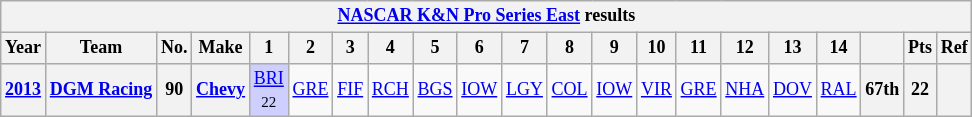<table class="wikitable" style="text-align:center; font-size:75%">
<tr>
<th colspan=45><a href='#'>NASCAR K&N Pro Series East</a> results</th>
</tr>
<tr>
<th>Year</th>
<th>Team</th>
<th>No.</th>
<th>Make</th>
<th>1</th>
<th>2</th>
<th>3</th>
<th>4</th>
<th>5</th>
<th>6</th>
<th>7</th>
<th>8</th>
<th>9</th>
<th>10</th>
<th>11</th>
<th>12</th>
<th>13</th>
<th>14</th>
<th></th>
<th>Pts</th>
<th>Ref</th>
</tr>
<tr>
<th><a href='#'>2013</a></th>
<th><a href='#'>DGM Racing</a></th>
<th>90</th>
<th><a href='#'>Chevy</a></th>
<td style="background:#CFCFFF;"><a href='#'>BRI</a><br><small>22</small></td>
<td><a href='#'>GRE</a></td>
<td><a href='#'>FIF</a></td>
<td><a href='#'>RCH</a></td>
<td><a href='#'>BGS</a></td>
<td><a href='#'>IOW</a></td>
<td><a href='#'>LGY</a></td>
<td><a href='#'>COL</a></td>
<td><a href='#'>IOW</a></td>
<td><a href='#'>VIR</a></td>
<td><a href='#'>GRE</a></td>
<td><a href='#'>NHA</a></td>
<td><a href='#'>DOV</a></td>
<td><a href='#'>RAL</a></td>
<th>67th</th>
<th>22</th>
<th></th>
</tr>
</table>
